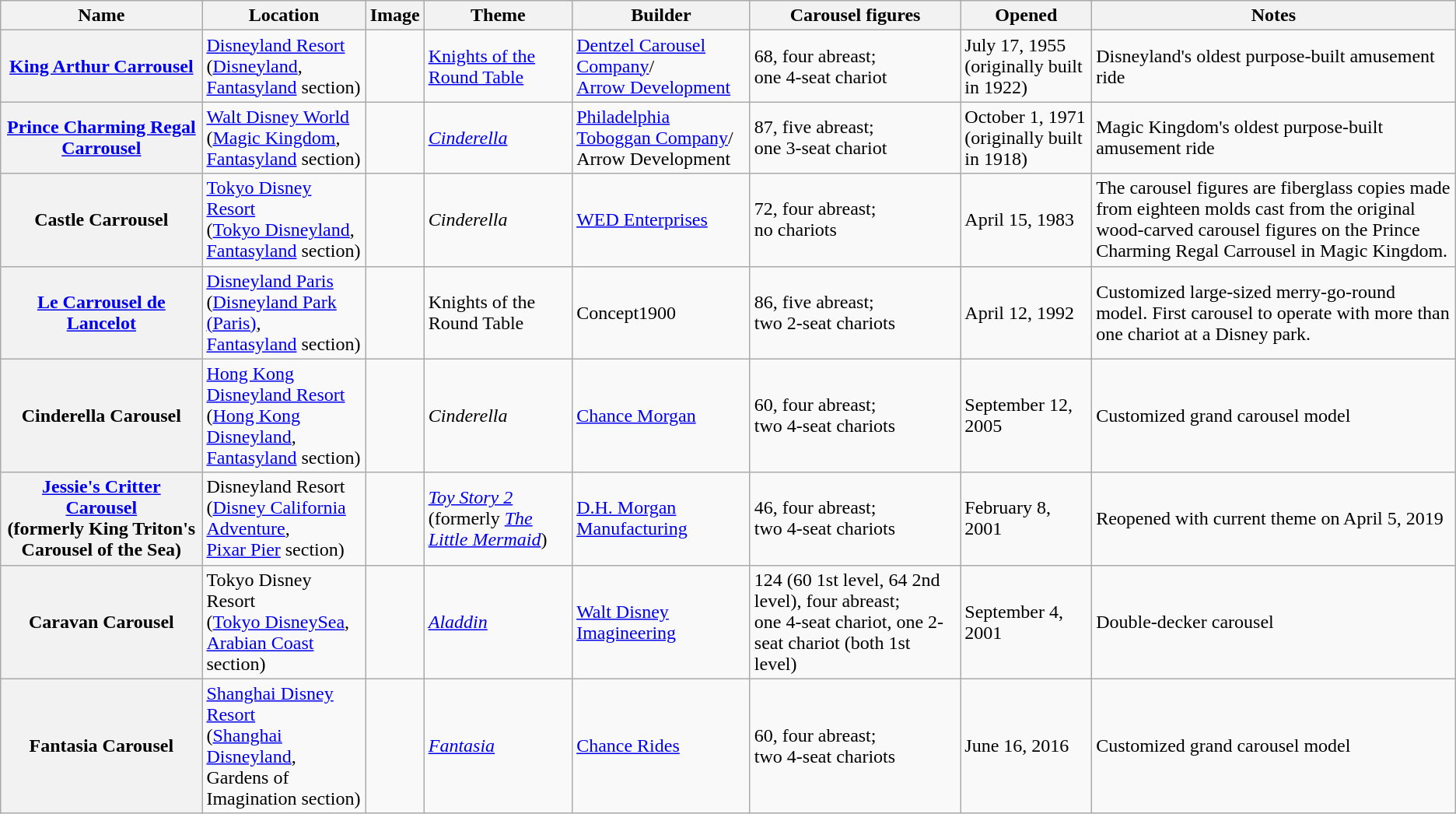<table Class="wikitable plainrowheaders">
<tr>
<th scope="col">Name</th>
<th scope="col">Location</th>
<th scope="col">Image</th>
<th scope="col">Theme</th>
<th scope="col">Builder</th>
<th scope="col">Carousel figures</th>
<th scope="col">Opened</th>
<th scope="col" width=25%>Notes</th>
</tr>
<tr>
<th scope="row"><a href='#'>King Arthur Carrousel</a></th>
<td><a href='#'>Disneyland Resort</a><br>(<a href='#'>Disneyland</a>,<br><a href='#'>Fantasyland</a> section)</td>
<td></td>
<td><a href='#'>Knights of the Round Table</a></td>
<td><a href='#'>Dentzel Carousel Company</a>/<br><a href='#'>Arrow Development</a></td>
<td>68, four abreast;<br>one 4-seat chariot</td>
<td>July 17, 1955<br>(originally built in 1922)</td>
<td>Disneyland's oldest purpose-built amusement ride</td>
</tr>
<tr>
<th scope="row"><a href='#'>Prince Charming Regal Carrousel</a></th>
<td><a href='#'>Walt Disney World</a><br>(<a href='#'>Magic Kingdom</a>,<br><a href='#'>Fantasyland</a> section)</td>
<td></td>
<td><a href='#'><em>Cinderella</em></a></td>
<td><a href='#'>Philadelphia Toboggan Company</a>/<br>Arrow Development</td>
<td>87, five abreast;<br>one 3-seat chariot</td>
<td>October 1, 1971<br>(originally built in 1918)</td>
<td>Magic Kingdom's oldest purpose-built amusement ride</td>
</tr>
<tr>
<th scope="row">Castle Carrousel</th>
<td><a href='#'>Tokyo Disney Resort</a><br>(<a href='#'>Tokyo Disneyland</a>,<br><a href='#'>Fantasyland</a> section)</td>
<td></td>
<td><em>Cinderella</em></td>
<td><a href='#'>WED Enterprises</a></td>
<td>72, four abreast;<br>no chariots</td>
<td>April 15, 1983</td>
<td>The carousel figures are fiberglass copies made from eighteen molds cast from the original wood-carved carousel figures on the Prince Charming Regal Carrousel in Magic Kingdom.</td>
</tr>
<tr>
<th scope="row"><a href='#'>Le Carrousel de Lancelot</a></th>
<td><a href='#'>Disneyland Paris</a><br>(<a href='#'>Disneyland Park (Paris)</a>,<br><a href='#'>Fantasyland</a> section)</td>
<td></td>
<td>Knights of the Round Table</td>
<td>Concept1900</td>
<td>86, five abreast;<br>two 2-seat chariots</td>
<td>April 12, 1992</td>
<td>Customized large-sized merry-go-round model. First carousel to operate with more than one chariot at a Disney park.</td>
</tr>
<tr>
<th scope="row">Cinderella Carousel</th>
<td><a href='#'>Hong Kong Disneyland Resort</a><br>(<a href='#'>Hong Kong Disneyland</a>,<br><a href='#'>Fantasyland</a> section)</td>
<td></td>
<td><em>Cinderella</em></td>
<td><a href='#'>Chance Morgan</a></td>
<td>60, four abreast;<br>two 4-seat chariots</td>
<td>September 12, 2005</td>
<td>Customized  grand carousel model</td>
</tr>
<tr>
<th scope="row"><a href='#'>Jessie's Critter Carousel</a><br>(formerly King Triton's Carousel of the Sea)</th>
<td>Disneyland Resort<br>(<a href='#'>Disney California Adventure</a>,<br><a href='#'>Pixar Pier</a> section)</td>
<td></td>
<td><em><a href='#'>Toy Story 2</a></em><br>(formerly <a href='#'><em>The Little Mermaid</em></a>)</td>
<td><a href='#'>D.H. Morgan Manufacturing</a></td>
<td>46, four abreast;<br>two 4-seat chariots</td>
<td>February 8, 2001</td>
<td>Reopened with current theme on April 5, 2019</td>
</tr>
<tr>
<th scope="row">Caravan Carousel</th>
<td>Tokyo Disney Resort<br>(<a href='#'>Tokyo DisneySea</a>,<br><a href='#'>Arabian Coast</a> section)</td>
<td></td>
<td><a href='#'><em>Aladdin</em></a></td>
<td><a href='#'>Walt Disney Imagineering</a></td>
<td>124 (60 1st level, 64 2nd level), four abreast;<br>one 4-seat chariot, one 2-seat chariot (both 1st level)</td>
<td>September 4, 2001</td>
<td>Double-decker carousel</td>
</tr>
<tr>
<th scope="row">Fantasia Carousel</th>
<td><a href='#'>Shanghai Disney Resort</a><br>(<a href='#'>Shanghai Disneyland</a>,<br>Gardens of Imagination section)</td>
<td></td>
<td><a href='#'><em>Fantasia</em></a></td>
<td><a href='#'>Chance Rides</a></td>
<td>60, four abreast;<br>two 4-seat chariots</td>
<td>June 16, 2016</td>
<td>Customized  grand carousel model</td>
</tr>
</table>
